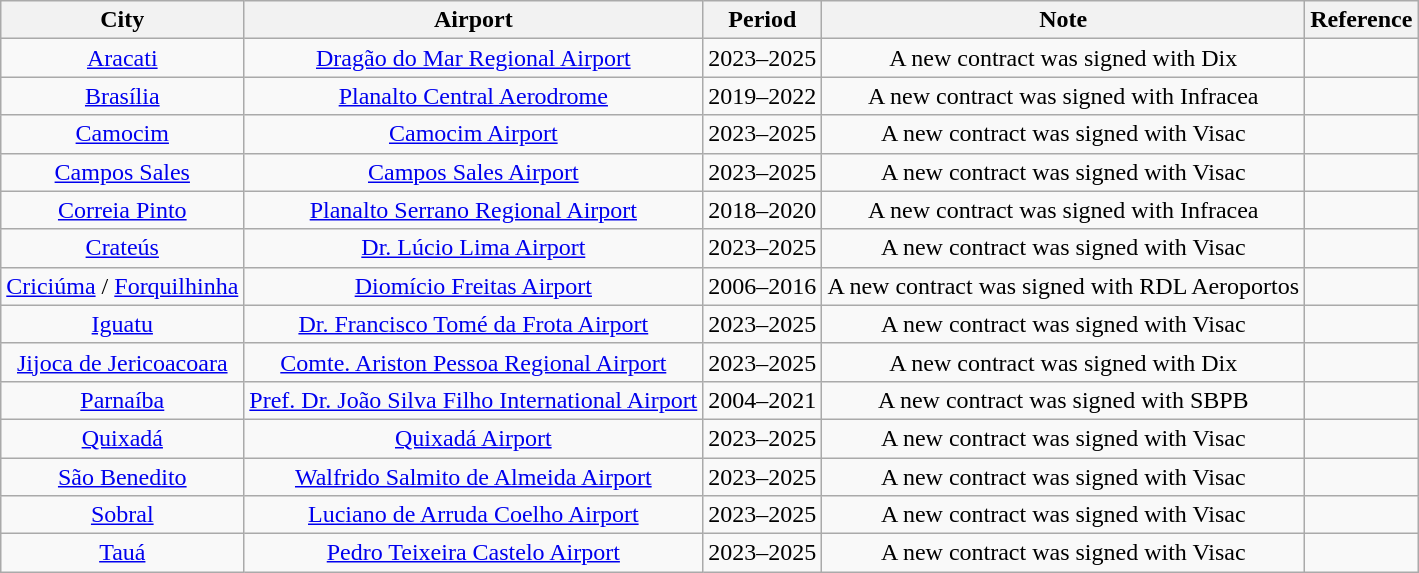<table class="wikitable">
<tr>
<th>City</th>
<th style="text-align:center;">Airport</th>
<th>Period</th>
<th>Note</th>
<th>Reference</th>
</tr>
<tr style="text-align:center;">
<td><a href='#'>Aracati</a></td>
<td style="text-align:center;"><a href='#'>Dragão do Mar Regional Airport</a></td>
<td>2023–2025</td>
<td>A new contract was signed with Dix</td>
<td></td>
</tr>
<tr style="text-align:center;">
<td><a href='#'>Brasília</a></td>
<td style="text-align:center;"><a href='#'>Planalto Central Aerodrome</a></td>
<td>2019–2022</td>
<td>A new contract was signed with Infracea</td>
<td></td>
</tr>
<tr style="text-align:center;">
<td><a href='#'>Camocim</a></td>
<td style="text-align:center;"><a href='#'>Camocim Airport</a></td>
<td>2023–2025</td>
<td>A new contract was signed with Visac</td>
<td></td>
</tr>
<tr style="text-align:center;">
<td><a href='#'>Campos Sales</a></td>
<td style="text-align:center;"><a href='#'>Campos Sales Airport</a></td>
<td>2023–2025</td>
<td>A new contract was signed with Visac</td>
<td></td>
</tr>
<tr style="text-align:center;">
<td><a href='#'>Correia Pinto</a></td>
<td style="text-align:center;"><a href='#'>Planalto Serrano Regional Airport</a></td>
<td>2018–2020</td>
<td>A new contract was signed with Infracea</td>
<td></td>
</tr>
<tr style="text-align:center;">
<td><a href='#'>Crateús</a></td>
<td style="text-align:center;"><a href='#'>Dr. Lúcio Lima Airport</a></td>
<td>2023–2025</td>
<td>A new contract was signed with Visac</td>
<td></td>
</tr>
<tr style="text-align:center;">
<td><a href='#'>Criciúma</a> / <a href='#'>Forquilhinha</a></td>
<td style="text-align:center;"><a href='#'>Diomício Freitas Airport</a></td>
<td>2006–2016</td>
<td>A new contract was signed with RDL Aeroportos</td>
<td></td>
</tr>
<tr style="text-align:center;">
<td><a href='#'>Iguatu</a></td>
<td style="text-align:center;"><a href='#'>Dr. Francisco Tomé da Frota Airport</a></td>
<td>2023–2025</td>
<td>A new contract was signed with Visac</td>
<td></td>
</tr>
<tr style="text-align:center;">
<td><a href='#'>Jijoca de Jericoacoara</a></td>
<td style="text-align:center;"><a href='#'>Comte. Ariston Pessoa Regional Airport</a></td>
<td>2023–2025</td>
<td>A new contract was signed with Dix</td>
<td></td>
</tr>
<tr style="text-align:center;">
<td><a href='#'>Parnaíba</a></td>
<td style="text-align:center;"><a href='#'>Pref. Dr. João Silva Filho International Airport</a></td>
<td>2004–2021</td>
<td>A new contract was signed with SBPB</td>
<td></td>
</tr>
<tr style="text-align:center;">
<td><a href='#'>Quixadá</a></td>
<td style="text-align:center;"><a href='#'>Quixadá Airport</a></td>
<td>2023–2025</td>
<td>A new contract was signed with Visac</td>
<td></td>
</tr>
<tr style="text-align:center;">
<td><a href='#'>São Benedito</a></td>
<td style="text-align:center;"><a href='#'>Walfrido Salmito de Almeida Airport</a></td>
<td>2023–2025</td>
<td>A new contract was signed with Visac</td>
<td></td>
</tr>
<tr style="text-align:center;">
<td><a href='#'>Sobral</a></td>
<td style="text-align:center;"><a href='#'>Luciano de Arruda Coelho Airport</a></td>
<td>2023–2025</td>
<td>A new contract was signed with Visac</td>
<td></td>
</tr>
<tr style="text-align:center;">
<td><a href='#'>Tauá</a></td>
<td style="text-align:center;"><a href='#'>Pedro Teixeira Castelo Airport</a></td>
<td>2023–2025</td>
<td>A new contract was signed with Visac</td>
<td></td>
</tr>
</table>
